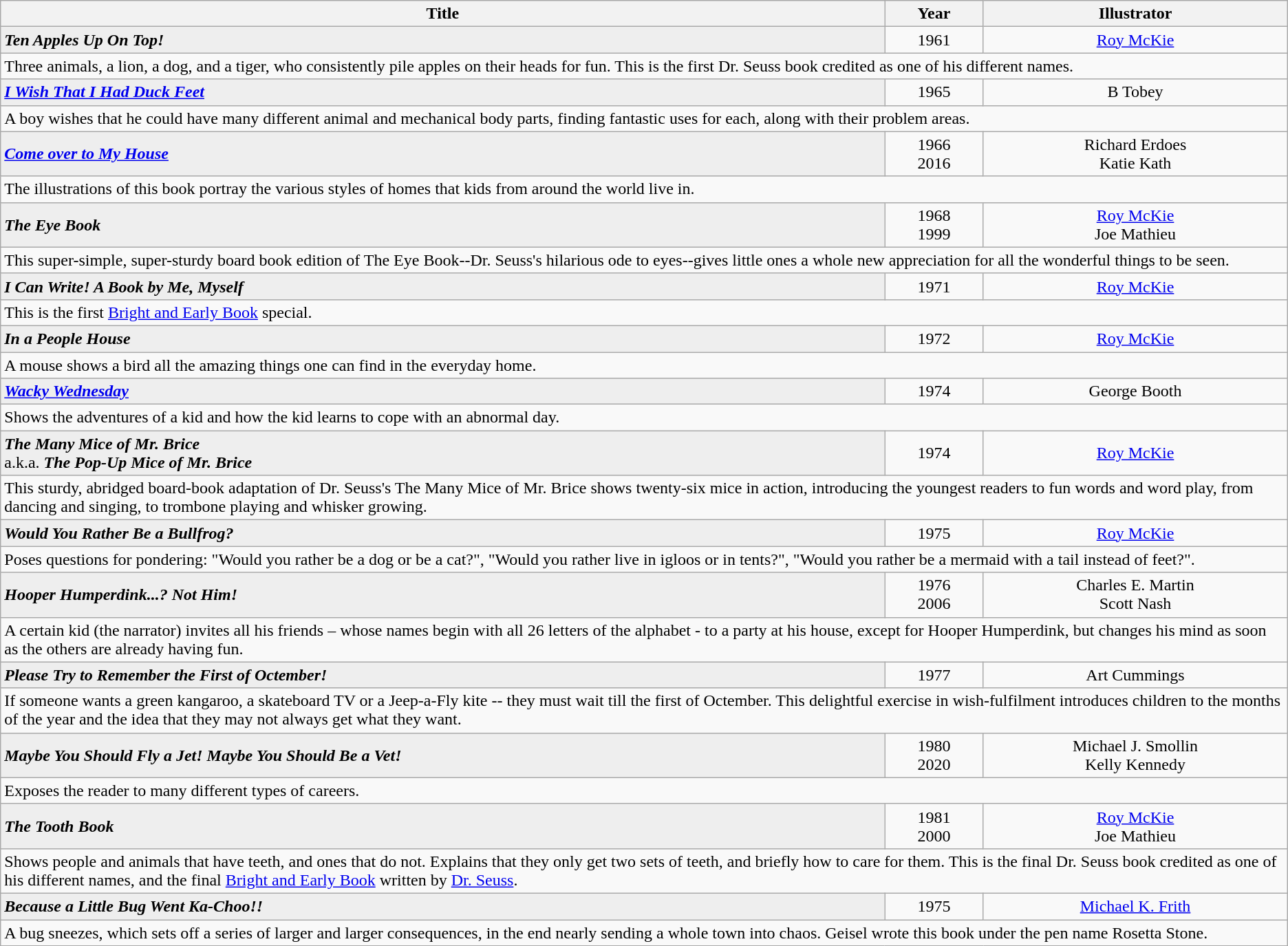<table class="wikitable sortable" border="1" style="text-align:center;">
<tr>
<th>Title</th>
<th>Year</th>
<th>Illustrator</th>
</tr>
<tr>
<td style="background-color:#EEEEEE; text-align:left;"><strong><em>Ten Apples Up On Top!</em></strong></td>
<td>1961</td>
<td><a href='#'>Roy McKie</a></td>
</tr>
<tr class="expand-child">
<td colspan=3 style="vertical-align:top; text-align:left;">Three animals, a lion, a dog, and a tiger, who consistently pile apples on their heads for fun. This is the first Dr. Seuss book credited as one of his different names.</td>
</tr>
<tr>
<td style="background-color:#EEEEEE; text-align:left;"><strong><em><a href='#'>I Wish That I Had Duck Feet</a></em></strong></td>
<td>1965</td>
<td>B Tobey</td>
</tr>
<tr class="expand-child">
<td colspan=3 style="vertical-align:top; text-align:left;">A boy wishes that he could have many different animal and mechanical body parts, finding fantastic uses for each, along with their problem areas.</td>
</tr>
<tr>
<td style="background-color:#EEEEEE; text-align:left;"><strong><em><a href='#'>Come over to My House</a></em></strong></td>
<td>1966<br>2016</td>
<td>Richard Erdoes<br>Katie Kath</td>
</tr>
<tr class="expand-child">
<td colspan=3 style="vertical-align:top; text-align:left;">The illustrations of this book portray the various styles of homes that kids from around the world live in.</td>
</tr>
<tr>
<td style="background-color:#EEEEEE; text-align:left;"><strong><em>The Eye Book</em></strong></td>
<td>1968<br>1999</td>
<td><a href='#'>Roy McKie</a><br>Joe Mathieu</td>
</tr>
<tr class="expand-child">
<td colspan=3 style="vertical-align:top; text-align:left;">This super-simple, super-sturdy board book edition of The Eye Book--Dr. Seuss's hilarious ode to eyes--gives little ones a whole new appreciation for all the wonderful things to be seen.</td>
</tr>
<tr>
<td style="background-color:#EEEEEE; text-align:left;"><strong><em>I Can Write! A Book by Me, Myself</em></strong></td>
<td>1971</td>
<td><a href='#'>Roy McKie</a></td>
</tr>
<tr class="expand-child">
<td colspan=3 style="vertical-align:top; text-align:left;">This is the first <a href='#'>Bright and Early Book</a> special.</td>
</tr>
<tr>
<td style="background-color:#EEEEEE; text-align:left;"><strong><em>In a People House</em></strong></td>
<td>1972</td>
<td><a href='#'>Roy McKie</a></td>
</tr>
<tr class="expand-child">
<td colspan=3 style="vertical-align:top; text-align:left;">A mouse shows a bird all the amazing things one can find in the everyday home.</td>
</tr>
<tr>
<td style="background-color:#EEEEEE; text-align:left;"><strong><em><a href='#'>Wacky Wednesday</a></em></strong></td>
<td>1974</td>
<td>George Booth</td>
</tr>
<tr class="expand-child">
<td colspan=3 style="vertical-align:top; text-align:left;">Shows the adventures of a kid and how the kid learns to cope with an abnormal day.</td>
</tr>
<tr>
<td style="background-color:#EEEEEE; text-align:left;"><strong><em>The Many Mice of Mr. Brice</em></strong><br>a.k.a. <strong><em>The Pop-Up Mice of Mr. Brice</em></strong></td>
<td>1974</td>
<td><a href='#'>Roy McKie</a></td>
</tr>
<tr class="expand-child">
<td colspan=3 style="vertical-align:top; text-align:left;">This sturdy, abridged board-book adaptation of Dr. Seuss's The Many Mice of Mr. Brice shows twenty-six mice in action, introducing the youngest readers to fun words and word play, from dancing and singing, to trombone playing and whisker growing.</td>
</tr>
<tr>
<td style="background-color:#EEEEEE; text-align:left;"><strong><em>Would You Rather Be a Bullfrog?</em></strong></td>
<td>1975</td>
<td><a href='#'>Roy McKie</a></td>
</tr>
<tr class="expand-child">
<td colspan=3 style="vertical-align:top; text-align:left;">Poses questions for pondering: "Would you rather be a dog or be a cat?", "Would you rather live in igloos or in tents?", "Would you rather be a mermaid with a tail instead of feet?".</td>
</tr>
<tr>
<td style="background-color:#EEEEEE; text-align:left;"><strong><em>Hooper Humperdink...? Not Him!</em></strong></td>
<td>1976<br>2006</td>
<td>Charles E. Martin<br>Scott Nash</td>
</tr>
<tr class="expand-child">
<td colspan=3 style="vertical-align:top; text-align:left;">A certain kid (the narrator) invites all his friends – whose names begin with all 26 letters of the alphabet - to a party at his house, except for Hooper Humperdink, but changes his mind as soon as the others are already having fun.</td>
</tr>
<tr>
<td style="background-color:#EEEEEE; text-align:left;"><strong><em>Please Try to Remember the First of Octember!</em></strong></td>
<td>1977</td>
<td>Art Cummings</td>
</tr>
<tr class="expand-child">
<td colspan=3 style="vertical-align:top; text-align:left;">If someone wants a green kangaroo, a skateboard TV or a Jeep-a-Fly kite -- they must wait till the first of Octember. This delightful exercise in wish-fulfilment introduces children to the months of the year and the idea that they may not always get what they want.</td>
</tr>
<tr>
<td style="background-color:#EEEEEE; text-align:left;"><strong><em>Maybe You Should Fly a Jet! Maybe You Should Be a Vet!</em></strong></td>
<td>1980<br>2020</td>
<td>Michael J. Smollin<br>Kelly Kennedy</td>
</tr>
<tr class="expand-child">
<td colspan=3 style="vertical-align:top; text-align:left;">Exposes the reader to many different types of careers.</td>
</tr>
<tr>
<td style="background-color:#EEEEEE; text-align:left;"><strong><em>The Tooth Book</em></strong></td>
<td>1981<br>2000</td>
<td><a href='#'>Roy McKie</a><br>Joe Mathieu</td>
</tr>
<tr class="expand-child">
<td colspan=3 style="vertical-align:top; text-align:left;">Shows people and animals that have teeth, and ones that do not. Explains that they only get two sets of teeth, and briefly how to care for them. This is the final Dr. Seuss book credited as one of his different names, and the final <a href='#'>Bright and Early Book</a> written by <a href='#'>Dr. Seuss</a>.</td>
</tr>
<tr>
<td style="background-color:#EEEEEE; text-align:left;"><strong><em>Because a Little Bug Went Ka-Choo!!</em></strong></td>
<td>1975</td>
<td><a href='#'>Michael K. Frith</a></td>
</tr>
<tr class="expand-child">
<td colspan=3 style="vertical-align:top; text-align:left;">A bug sneezes, which sets off a series of larger and larger consequences, in the end nearly sending a whole town into chaos. Geisel wrote this book under the pen name Rosetta Stone.</td>
</tr>
</table>
